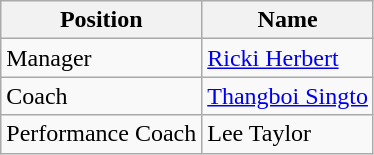<table class="wikitable">
<tr>
<th>Position</th>
<th>Name</th>
</tr>
<tr>
<td>Manager</td>
<td> <a href='#'>Ricki Herbert</a></td>
</tr>
<tr>
<td>Coach</td>
<td> <a href='#'>Thangboi Singto</a></td>
</tr>
<tr>
<td>Performance Coach</td>
<td> Lee Taylor</td>
</tr>
</table>
